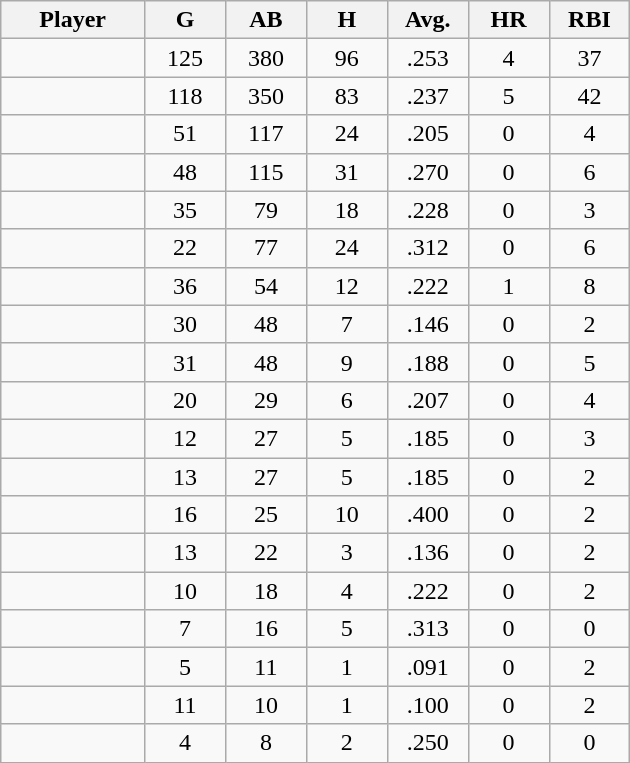<table class="wikitable sortable">
<tr>
<th bgcolor="#DDDDFF" width="16%">Player</th>
<th bgcolor="#DDDDFF" width="9%">G</th>
<th bgcolor="#DDDDFF" width="9%">AB</th>
<th bgcolor="#DDDDFF" width="9%">H</th>
<th bgcolor="#DDDDFF" width="9%">Avg.</th>
<th bgcolor="#DDDDFF" width="9%">HR</th>
<th bgcolor="#DDDDFF" width="9%">RBI</th>
</tr>
<tr align="center">
<td></td>
<td>125</td>
<td>380</td>
<td>96</td>
<td>.253</td>
<td>4</td>
<td>37</td>
</tr>
<tr align="center">
<td></td>
<td>118</td>
<td>350</td>
<td>83</td>
<td>.237</td>
<td>5</td>
<td>42</td>
</tr>
<tr align="center">
<td></td>
<td>51</td>
<td>117</td>
<td>24</td>
<td>.205</td>
<td>0</td>
<td>4</td>
</tr>
<tr align="center">
<td></td>
<td>48</td>
<td>115</td>
<td>31</td>
<td>.270</td>
<td>0</td>
<td>6</td>
</tr>
<tr align="center">
<td></td>
<td>35</td>
<td>79</td>
<td>18</td>
<td>.228</td>
<td>0</td>
<td>3</td>
</tr>
<tr align="center">
<td></td>
<td>22</td>
<td>77</td>
<td>24</td>
<td>.312</td>
<td>0</td>
<td>6</td>
</tr>
<tr align="center">
<td></td>
<td>36</td>
<td>54</td>
<td>12</td>
<td>.222</td>
<td>1</td>
<td>8</td>
</tr>
<tr align="center">
<td></td>
<td>30</td>
<td>48</td>
<td>7</td>
<td>.146</td>
<td>0</td>
<td>2</td>
</tr>
<tr align="center">
<td></td>
<td>31</td>
<td>48</td>
<td>9</td>
<td>.188</td>
<td>0</td>
<td>5</td>
</tr>
<tr align="center">
<td></td>
<td>20</td>
<td>29</td>
<td>6</td>
<td>.207</td>
<td>0</td>
<td>4</td>
</tr>
<tr align="center">
<td></td>
<td>12</td>
<td>27</td>
<td>5</td>
<td>.185</td>
<td>0</td>
<td>3</td>
</tr>
<tr align="center">
<td></td>
<td>13</td>
<td>27</td>
<td>5</td>
<td>.185</td>
<td>0</td>
<td>2</td>
</tr>
<tr align="center">
<td></td>
<td>16</td>
<td>25</td>
<td>10</td>
<td>.400</td>
<td>0</td>
<td>2</td>
</tr>
<tr align="center">
<td></td>
<td>13</td>
<td>22</td>
<td>3</td>
<td>.136</td>
<td>0</td>
<td>2</td>
</tr>
<tr align="center">
<td></td>
<td>10</td>
<td>18</td>
<td>4</td>
<td>.222</td>
<td>0</td>
<td>2</td>
</tr>
<tr align="center">
<td></td>
<td>7</td>
<td>16</td>
<td>5</td>
<td>.313</td>
<td>0</td>
<td>0</td>
</tr>
<tr align="center">
<td></td>
<td>5</td>
<td>11</td>
<td>1</td>
<td>.091</td>
<td>0</td>
<td>2</td>
</tr>
<tr align="center">
<td></td>
<td>11</td>
<td>10</td>
<td>1</td>
<td>.100</td>
<td>0</td>
<td>2</td>
</tr>
<tr align="center">
<td></td>
<td>4</td>
<td>8</td>
<td>2</td>
<td>.250</td>
<td>0</td>
<td>0</td>
</tr>
</table>
